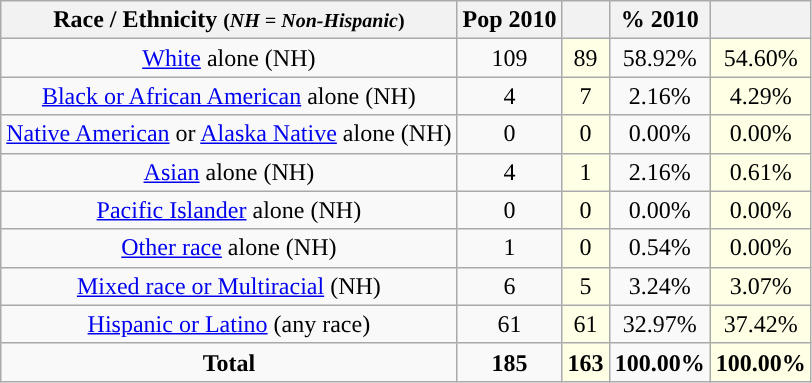<table class="wikitable" style="text-align:center;">
<tr>
<th>Race / Ethnicity <small>(<em>NH = Non-Hispanic</em>)</small></th>
<th>Pop 2010</th>
<th></th>
<th>% 2010</th>
<th></th>
</tr>
<tr>
<td><a href='#'>White</a> alone (NH)</td>
<td>109</td>
<td style='background: #ffffe6;'>89</td>
<td>58.92%</td>
<td style='background: #ffffe6;'>54.60%</td>
</tr>
<tr>
<td><a href='#'>Black or African American</a> alone (NH)</td>
<td>4</td>
<td style='background: #ffffe6;'>7</td>
<td>2.16%</td>
<td style='background: #ffffe6;'>4.29%</td>
</tr>
<tr>
<td><a href='#'>Native American</a> or <a href='#'>Alaska Native</a> alone (NH)</td>
<td>0</td>
<td style='background: #ffffe6;'>0</td>
<td>0.00%</td>
<td style='background: #ffffe6;'>0.00%</td>
</tr>
<tr>
<td><a href='#'>Asian</a> alone (NH)</td>
<td>4</td>
<td style='background: #ffffe6;'>1</td>
<td>2.16%</td>
<td style='background: #ffffe6;'>0.61%</td>
</tr>
<tr>
<td><a href='#'>Pacific Islander</a> alone (NH)</td>
<td>0</td>
<td style='background: #ffffe6;'>0</td>
<td>0.00%</td>
<td style='background: #ffffe6;'>0.00%</td>
</tr>
<tr>
<td><a href='#'>Other race</a> alone (NH)</td>
<td>1</td>
<td style='background: #ffffe6;'>0</td>
<td>0.54%</td>
<td style='background: #ffffe6;'>0.00%</td>
</tr>
<tr>
<td><a href='#'>Mixed race or Multiracial</a> (NH)</td>
<td>6</td>
<td style='background: #ffffe6;'>5</td>
<td>3.24%</td>
<td style='background: #ffffe6;'>3.07%</td>
</tr>
<tr>
<td><a href='#'>Hispanic or Latino</a> (any race)</td>
<td>61</td>
<td style='background: #ffffe6;'>61</td>
<td>32.97%</td>
<td style='background: #ffffe6;'>37.42%</td>
</tr>
<tr>
<td><strong>Total</strong></td>
<td><strong>185</strong></td>
<td style='background: #ffffe6;'><strong>163</strong></td>
<td><strong>100.00%</strong></td>
<td style='background: #ffffe6;'><strong>100.00%</strong></td>
</tr>
</table>
